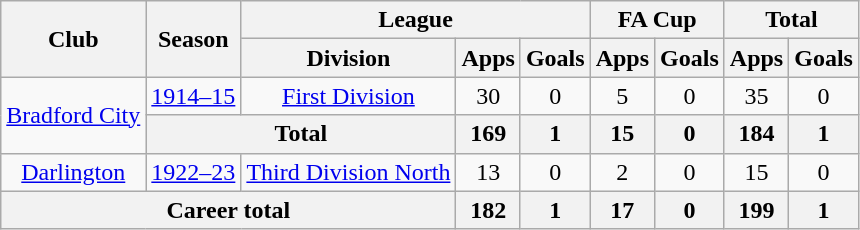<table class="wikitable" style="text-align: center;">
<tr>
<th rowspan="2">Club</th>
<th rowspan="2">Season</th>
<th colspan="3">League</th>
<th colspan="2">FA Cup</th>
<th colspan="2">Total</th>
</tr>
<tr>
<th>Division</th>
<th>Apps</th>
<th>Goals</th>
<th>Apps</th>
<th>Goals</th>
<th>Apps</th>
<th>Goals</th>
</tr>
<tr>
<td rowspan="2"><a href='#'>Bradford City</a></td>
<td><a href='#'>1914–15</a></td>
<td><a href='#'>First Division</a></td>
<td>30</td>
<td>0</td>
<td>5</td>
<td>0</td>
<td>35</td>
<td>0</td>
</tr>
<tr>
<th colspan="2">Total</th>
<th>169</th>
<th>1</th>
<th>15</th>
<th>0</th>
<th>184</th>
<th>1</th>
</tr>
<tr>
<td><a href='#'>Darlington</a></td>
<td><a href='#'>1922–23</a></td>
<td><a href='#'>Third Division North</a></td>
<td>13</td>
<td>0</td>
<td>2</td>
<td>0</td>
<td>15</td>
<td>0</td>
</tr>
<tr>
<th colspan="3">Career total</th>
<th>182</th>
<th>1</th>
<th>17</th>
<th>0</th>
<th>199</th>
<th>1</th>
</tr>
</table>
